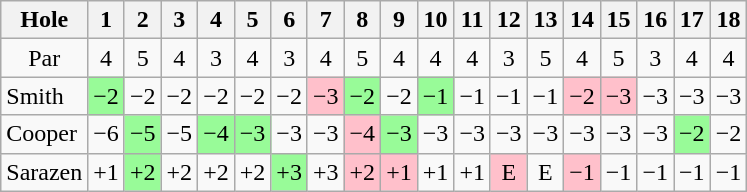<table class="wikitable" style="text-align:center">
<tr>
<th>Hole</th>
<th>1</th>
<th>2</th>
<th>3</th>
<th>4</th>
<th>5</th>
<th>6</th>
<th>7</th>
<th>8</th>
<th>9</th>
<th>10</th>
<th>11</th>
<th>12</th>
<th>13</th>
<th>14</th>
<th>15</th>
<th>16</th>
<th>17</th>
<th>18</th>
</tr>
<tr>
<td>Par</td>
<td>4</td>
<td>5</td>
<td>4</td>
<td>3</td>
<td>4</td>
<td>3</td>
<td>4</td>
<td>5</td>
<td>4</td>
<td>4</td>
<td>4</td>
<td>3</td>
<td>5</td>
<td>4</td>
<td>5</td>
<td>3</td>
<td>4</td>
<td>4</td>
</tr>
<tr>
<td align=left> Smith</td>
<td style="background: PaleGreen;">−2</td>
<td>−2</td>
<td>−2</td>
<td>−2</td>
<td>−2</td>
<td>−2</td>
<td style="background: Pink;">−3</td>
<td style="background: PaleGreen;">−2</td>
<td>−2</td>
<td style="background: PaleGreen;">−1</td>
<td>−1</td>
<td>−1</td>
<td>−1</td>
<td style="background: Pink;">−2</td>
<td style="background: Pink;">−3</td>
<td>−3</td>
<td>−3</td>
<td>−3</td>
</tr>
<tr>
<td align=left> Cooper</td>
<td>−6</td>
<td style="background: PaleGreen;">−5</td>
<td>−5</td>
<td style="background: PaleGreen;">−4</td>
<td style="background: PaleGreen;">−3</td>
<td>−3</td>
<td>−3</td>
<td style="background: Pink;">−4</td>
<td style="background: PaleGreen;">−3</td>
<td>−3</td>
<td>−3</td>
<td>−3</td>
<td>−3</td>
<td>−3</td>
<td>−3</td>
<td>−3</td>
<td style="background: PaleGreen;">−2</td>
<td>−2</td>
</tr>
<tr>
<td align=left> Sarazen</td>
<td>+1</td>
<td style="background: PaleGreen;">+2</td>
<td>+2</td>
<td>+2</td>
<td>+2</td>
<td style="background: PaleGreen;">+3</td>
<td>+3</td>
<td style="background: Pink;">+2</td>
<td style="background: Pink;">+1</td>
<td>+1</td>
<td>+1</td>
<td style="background: Pink;">E</td>
<td>E</td>
<td style="background: Pink;">−1</td>
<td>−1</td>
<td>−1</td>
<td>−1</td>
<td>−1</td>
</tr>
</table>
